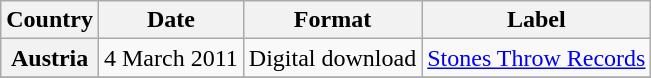<table class="wikitable plainrowheaders">
<tr>
<th scope="col">Country</th>
<th scope="col">Date</th>
<th scope="col">Format</th>
<th scope="col">Label</th>
</tr>
<tr>
<th scope="row">Austria</th>
<td>4 March 2011</td>
<td>Digital download</td>
<td><a href='#'>Stones Throw Records</a></td>
</tr>
<tr>
</tr>
</table>
